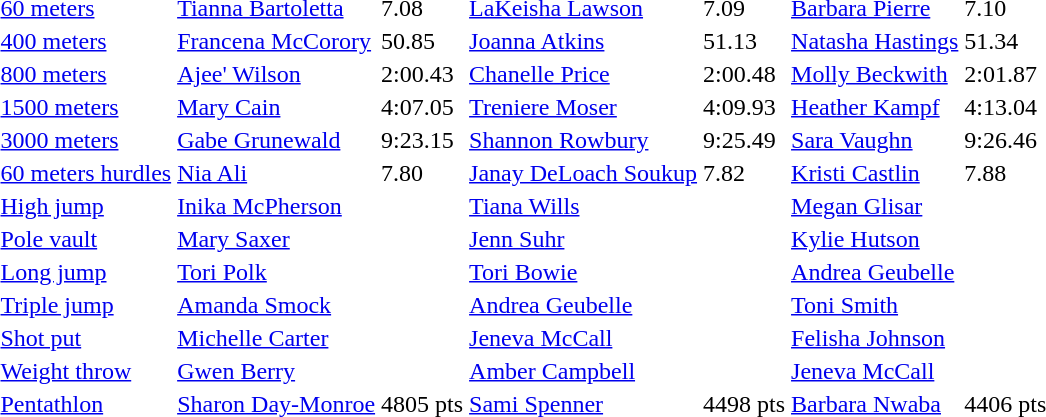<table>
<tr>
<td><a href='#'>60 meters</a></td>
<td><a href='#'>Tianna Bartoletta</a></td>
<td>7.08</td>
<td><a href='#'>LaKeisha Lawson</a></td>
<td>7.09</td>
<td><a href='#'>Barbara Pierre</a></td>
<td>7.10</td>
</tr>
<tr>
<td><a href='#'>400 meters</a></td>
<td><a href='#'>Francena McCorory</a></td>
<td>50.85</td>
<td><a href='#'>Joanna Atkins</a></td>
<td>51.13</td>
<td><a href='#'>Natasha Hastings</a></td>
<td>51.34</td>
</tr>
<tr>
<td><a href='#'>800 meters</a></td>
<td><a href='#'>Ajee' Wilson</a></td>
<td>2:00.43</td>
<td><a href='#'>Chanelle Price</a></td>
<td>2:00.48</td>
<td><a href='#'>Molly Beckwith</a></td>
<td>2:01.87</td>
</tr>
<tr>
<td><a href='#'>1500 meters</a></td>
<td><a href='#'>Mary Cain</a></td>
<td>4:07.05</td>
<td><a href='#'>Treniere Moser</a></td>
<td>4:09.93</td>
<td><a href='#'>Heather Kampf</a></td>
<td>4:13.04</td>
</tr>
<tr>
<td><a href='#'>3000 meters</a></td>
<td><a href='#'>Gabe Grunewald</a></td>
<td>9:23.15</td>
<td><a href='#'>Shannon Rowbury</a></td>
<td>9:25.49</td>
<td><a href='#'>Sara Vaughn</a></td>
<td>9:26.46</td>
</tr>
<tr>
<td><a href='#'>60 meters hurdles</a></td>
<td><a href='#'>Nia Ali</a></td>
<td>7.80</td>
<td><a href='#'>Janay DeLoach Soukup</a></td>
<td>7.82</td>
<td><a href='#'>Kristi Castlin</a></td>
<td>7.88</td>
</tr>
<tr>
<td><a href='#'>High jump</a></td>
<td><a href='#'>Inika McPherson</a></td>
<td></td>
<td><a href='#'>Tiana Wills </a></td>
<td></td>
<td><a href='#'>Megan Glisar</a></td>
<td></td>
</tr>
<tr>
<td><a href='#'>Pole vault</a></td>
<td><a href='#'>Mary Saxer</a></td>
<td></td>
<td><a href='#'>Jenn Suhr</a></td>
<td></td>
<td><a href='#'>Kylie Hutson</a></td>
<td></td>
</tr>
<tr>
<td><a href='#'>Long jump</a></td>
<td><a href='#'>Tori Polk</a></td>
<td></td>
<td><a href='#'>Tori Bowie</a></td>
<td></td>
<td><a href='#'>Andrea Geubelle</a></td>
<td></td>
</tr>
<tr>
<td><a href='#'>Triple jump</a></td>
<td><a href='#'>Amanda Smock</a></td>
<td></td>
<td><a href='#'>Andrea Geubelle</a></td>
<td></td>
<td><a href='#'>Toni Smith</a></td>
<td></td>
</tr>
<tr>
<td><a href='#'>Shot put</a></td>
<td><a href='#'>Michelle Carter</a></td>
<td></td>
<td><a href='#'>Jeneva McCall</a></td>
<td></td>
<td><a href='#'>Felisha Johnson</a></td>
<td></td>
</tr>
<tr>
<td><a href='#'>Weight throw</a></td>
<td><a href='#'>Gwen Berry</a></td>
<td></td>
<td><a href='#'>Amber Campbell</a></td>
<td></td>
<td><a href='#'>Jeneva McCall</a></td>
<td></td>
</tr>
<tr>
<td><a href='#'>Pentathlon</a></td>
<td><a href='#'>Sharon Day-Monroe</a></td>
<td>4805 pts  </td>
<td><a href='#'>Sami Spenner</a></td>
<td>4498 pts</td>
<td><a href='#'>Barbara Nwaba</a></td>
<td>4406 pts</td>
</tr>
</table>
